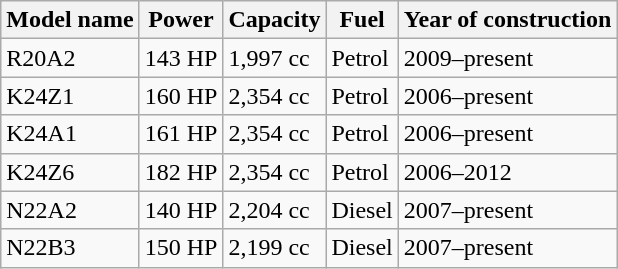<table class="wikitable">
<tr>
<th>Model name</th>
<th>Power</th>
<th>Capacity</th>
<th>Fuel</th>
<th>Year of construction</th>
</tr>
<tr>
<td>R20A2</td>
<td>143 HP</td>
<td>1,997 cc</td>
<td>Petrol</td>
<td>2009–present</td>
</tr>
<tr>
<td>K24Z1</td>
<td>160 HP</td>
<td>2,354 cc</td>
<td>Petrol</td>
<td>2006–present</td>
</tr>
<tr>
<td>K24A1</td>
<td>161 HP</td>
<td>2,354 cc</td>
<td>Petrol</td>
<td>2006–present</td>
</tr>
<tr>
<td>K24Z6</td>
<td>182 HP</td>
<td>2,354 cc</td>
<td>Petrol</td>
<td>2006–2012</td>
</tr>
<tr>
<td>N22A2</td>
<td>140 HP</td>
<td>2,204 cc</td>
<td>Diesel</td>
<td>2007–present</td>
</tr>
<tr>
<td>N22B3</td>
<td>150 HP</td>
<td>2,199 cc</td>
<td>Diesel</td>
<td>2007–present</td>
</tr>
</table>
